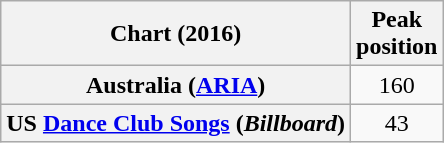<table class="wikitable plainrowheaders">
<tr>
<th>Chart (2016)</th>
<th>Peak<br>position</th>
</tr>
<tr>
<th scope="row">Australia (<a href='#'>ARIA</a>)</th>
<td align="center">160</td>
</tr>
<tr>
<th scope="row">US <a href='#'>Dance Club Songs</a> (<em>Billboard</em>)</th>
<td align="center">43</td>
</tr>
</table>
